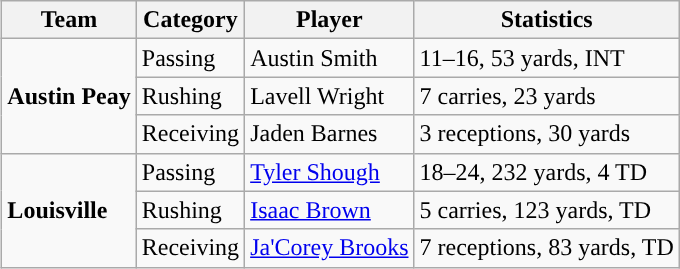<table class="wikitable" style="float: right;">
<tr>
<th>Team</th>
<th>Category</th>
<th>Player</th>
<th>Statistics</th>
</tr>
<tr>
<td rowspan=3><strong>Austin Peay</strong></td>
<td>Passing</td>
<td>Austin Smith</td>
<td>11–16, 53 yards, INT</td>
</tr>
<tr>
<td>Rushing</td>
<td>Lavell Wright</td>
<td>7 carries, 23 yards</td>
</tr>
<tr>
<td>Receiving</td>
<td>Jaden Barnes</td>
<td>3 receptions, 30 yards</td>
</tr>
<tr>
<td rowspan=3><strong>Louisville</strong></td>
<td>Passing</td>
<td><a href='#'>Tyler Shough</a></td>
<td>18–24, 232 yards, 4 TD</td>
</tr>
<tr>
<td>Rushing</td>
<td><a href='#'>Isaac Brown</a></td>
<td>5 carries, 123 yards, TD</td>
</tr>
<tr>
<td>Receiving</td>
<td><a href='#'>Ja'Corey Brooks</a></td>
<td>7 receptions, 83 yards, TD</td>
</tr>
</table>
